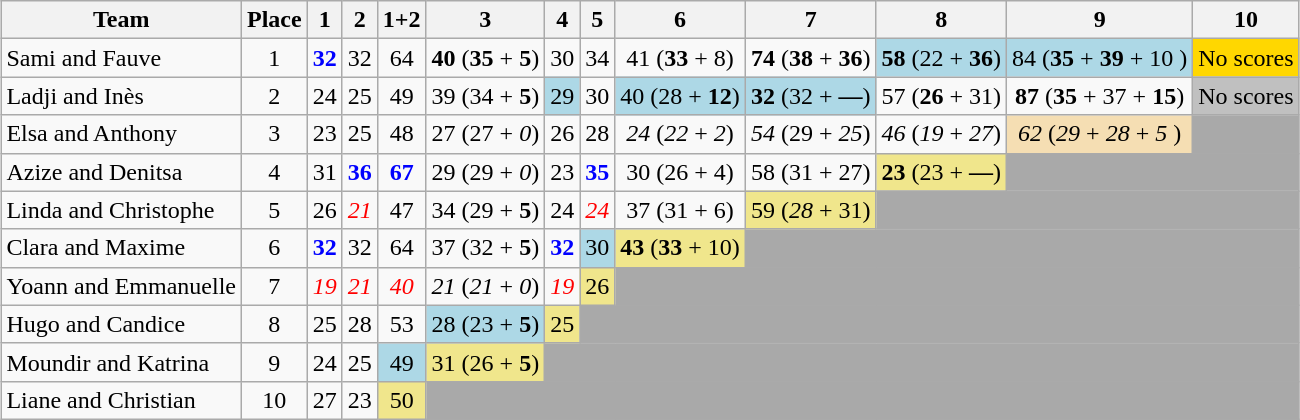<table class="wikitable sortable" style="margin:auto; text-align:center;">
<tr>
<th>Team</th>
<th>Place</th>
<th>1</th>
<th>2</th>
<th>1+2</th>
<th>3</th>
<th>4</th>
<th>5</th>
<th>6</th>
<th>7</th>
<th>8</th>
<th>9</th>
<th>10</th>
</tr>
<tr>
<td style="text-align:left;">Sami and Fauve</td>
<td>1</td>
<td style="color:blue;"><strong>32</strong></td>
<td>32</td>
<td>64</td>
<td><span><strong>40</strong></span> (<span><strong>35</strong></span> + <span><strong>5</strong></span>)</td>
<td>30</td>
<td>34</td>
<td>41 (<span><strong>33</strong></span> + 8)</td>
<td><span><strong>74</strong></span> (<span><strong>38</strong></span> + <span><strong>36</strong></span>)</td>
<td bgcolor=lightblue><span><strong>58</strong></span> (22 + <span><strong>36</strong></span>)</td>
<td bgcolor=lightblue>84 (<span><strong>35</strong></span> + <span><strong>39</strong></span> + 10 )</td>
<td bgcolor="gold">No scores</td>
</tr>
<tr>
<td style="text-align:left;">Ladji and Inès</td>
<td>2</td>
<td>24</td>
<td>25</td>
<td>49</td>
<td>39 (34 + <span><strong>5</strong></span>)</td>
<td bgcolor="lightblue">29</td>
<td>30</td>
<td bgcolor="lightblue">40 (28 + <span><strong>12</strong></span>)</td>
<td bgcolor="lightblue"><span><strong>32</strong></span> (32 + <span><strong>—</strong></span>)</td>
<td>57 (<span><strong>26</strong></span> + 31)</td>
<td><span><strong>87</strong></span> (<span><strong>35</strong></span> + 37 +  <span><strong>15</strong></span>)</td>
<td bgcolor="silver">No scores</td>
</tr>
<tr>
<td style="text-align:left;">Elsa and Anthony</td>
<td>3</td>
<td>23</td>
<td>25</td>
<td>48</td>
<td>27 (27 + <span><em>0</em></span>)</td>
<td>26</td>
<td>28</td>
<td><span><em>24</em></span> (<span><em>22</em></span> + <span><em>2</em></span>)</td>
<td><span><em>54</em></span> (29 + <span><em>25</em></span>)</td>
<td><span><em>46</em></span> (<span><em>19</em></span> + <span><em>27</em></span>)</td>
<td style="background:wheat;"><span><em>62</em></span> (<span><em>29</em></span> + <span><em>28</em></span> + <span><em>5</em></span> )</td>
<td colspan=1 style="background:darkgrey;"></td>
</tr>
<tr>
<td style="text-align:left;">Azize and Denitsa</td>
<td>4</td>
<td>31</td>
<td style="color:blue;"><strong>36</strong></td>
<td style="color:blue;"><strong>67</strong></td>
<td>29 (29 + <span><em>0</em></span>)</td>
<td>23</td>
<td style="color:blue;"><strong>35</strong></td>
<td>30 (26 + 4)</td>
<td>58 (31 + 27)</td>
<td style="background:khaki;"><span><strong>23</strong></span> (23 + <span><strong>—</strong></span>)</td>
<td colspan=2 style="background:darkgrey;"></td>
</tr>
<tr>
<td style="text-align:left;">Linda and Christophe</td>
<td>5</td>
<td>26</td>
<td style="color:red;"><em>21</em></td>
<td>47</td>
<td>34 (29 + <span><strong>5</strong></span>)</td>
<td>24</td>
<td style="color:red;"><em>24</em></td>
<td>37 (31 + 6)</td>
<td style="background:khaki;">59 (<span><em>28</em></span> + 31)</td>
<td colspan=3 style="background:darkgrey;"></td>
</tr>
<tr>
<td style="text-align:left;">Clara and Maxime</td>
<td>6</td>
<td style="color:blue;"><strong>32</strong></td>
<td>32</td>
<td>64</td>
<td>37 (32 + <span><strong>5</strong></span>)</td>
<td style="color:blue;"><strong>32</strong></td>
<td bgcolor="lightblue">30</td>
<td style="background:khaki;"><span><strong>43</strong></span> (<span><strong>33</strong></span> + 10)</td>
<td colspan=4 style="background:darkgrey;"></td>
</tr>
<tr>
<td style="text-align:left;">Yoann and Emmanuelle</td>
<td>7</td>
<td style="color:red;"><em>19</em></td>
<td style="color:red;"><em>21</em></td>
<td style="color:red;"><em>40</em></td>
<td><span><em>21</em></span> (<span><em>21</em></span> + <span><em>0</em></span>)</td>
<td style="color:red;"><em>19</em></td>
<td style="background:khaki;">26</td>
<td colspan=5 style="background:darkgrey;"></td>
</tr>
<tr>
<td style="text-align:left;">Hugo and Candice</td>
<td>8</td>
<td>25</td>
<td>28</td>
<td>53</td>
<td bgcolor="lightblue">28 (23 + <span><strong>5</strong></span>)</td>
<td style="background:khaki;">25</td>
<td colspan=6 style="background:darkgrey;"></td>
</tr>
<tr>
<td style="text-align:left;">Moundir and Katrina</td>
<td>9</td>
<td>24</td>
<td>25</td>
<td bgcolor="lightblue">49</td>
<td style="background:khaki;">31 (26 + <span><strong>5</strong></span>)</td>
<td colspan=7 style="background:darkgrey;"></td>
</tr>
<tr>
<td style="text-align:left;">Liane and Christian</td>
<td>10</td>
<td>27</td>
<td>23</td>
<td style="background:khaki;">50</td>
<td colspan=8 style="background:darkgrey;"></td>
</tr>
</table>
